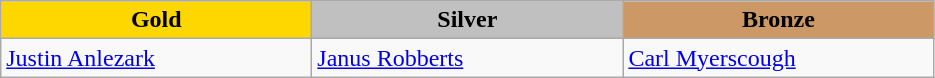<table class="wikitable" style="text-align:left">
<tr align="center">
<td width=200 bgcolor=gold><strong>Gold</strong></td>
<td width=200 bgcolor=silver><strong>Silver</strong></td>
<td width=200 bgcolor=CC9966><strong>Bronze</strong></td>
</tr>
<tr>
<td><a href='#'>Justin Anlezark</a><br><em></em></td>
<td><a href='#'>Janus Robberts</a><br><em></em></td>
<td><a href='#'>Carl Myerscough</a><br><em></em></td>
</tr>
</table>
